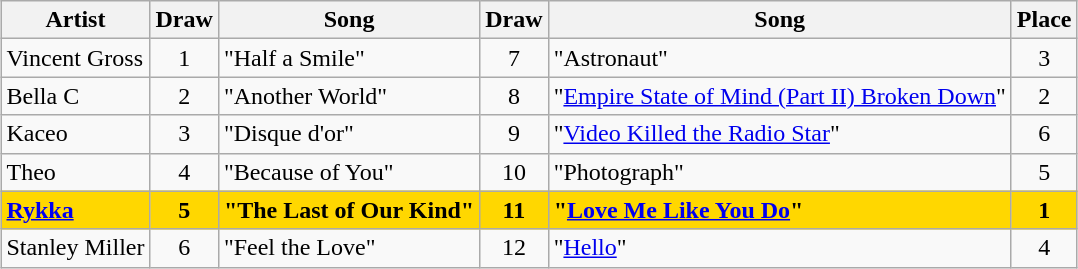<table class="sortable wikitable" style="margin: 1em auto 1em auto; text-align:center">
<tr>
<th>Artist</th>
<th>Draw</th>
<th>Song</th>
<th>Draw</th>
<th>Song </th>
<th>Place</th>
</tr>
<tr>
<td align="left">Vincent Gross</td>
<td>1</td>
<td align="left">"Half a Smile"</td>
<td>7</td>
<td align="left">"Astronaut" </td>
<td>3</td>
</tr>
<tr>
<td align="left">Bella C</td>
<td>2</td>
<td align="left">"Another World"</td>
<td>8</td>
<td align="left">"<a href='#'>Empire State of Mind (Part II) Broken Down</a>" </td>
<td>2</td>
</tr>
<tr>
<td align="left">Kaceo</td>
<td>3</td>
<td align="left">"Disque d'or"</td>
<td>9</td>
<td align="left">"<a href='#'>Video Killed the Radio Star</a>" </td>
<td>6</td>
</tr>
<tr>
<td align="left">Theo</td>
<td>4</td>
<td align="left">"Because of You"</td>
<td>10</td>
<td align="left">"Photograph" </td>
<td>5</td>
</tr>
<tr style="font-weight:bold;background:gold;">
<td align="left"><a href='#'>Rykka</a></td>
<td>5</td>
<td align="left">"The Last of Our Kind"</td>
<td>11</td>
<td align="left">"<a href='#'>Love Me Like You Do</a>" </td>
<td>1</td>
</tr>
<tr>
<td align="left">Stanley Miller</td>
<td>6</td>
<td align="left">"Feel the Love"</td>
<td>12</td>
<td align="left">"<a href='#'>Hello</a>" </td>
<td>4</td>
</tr>
</table>
